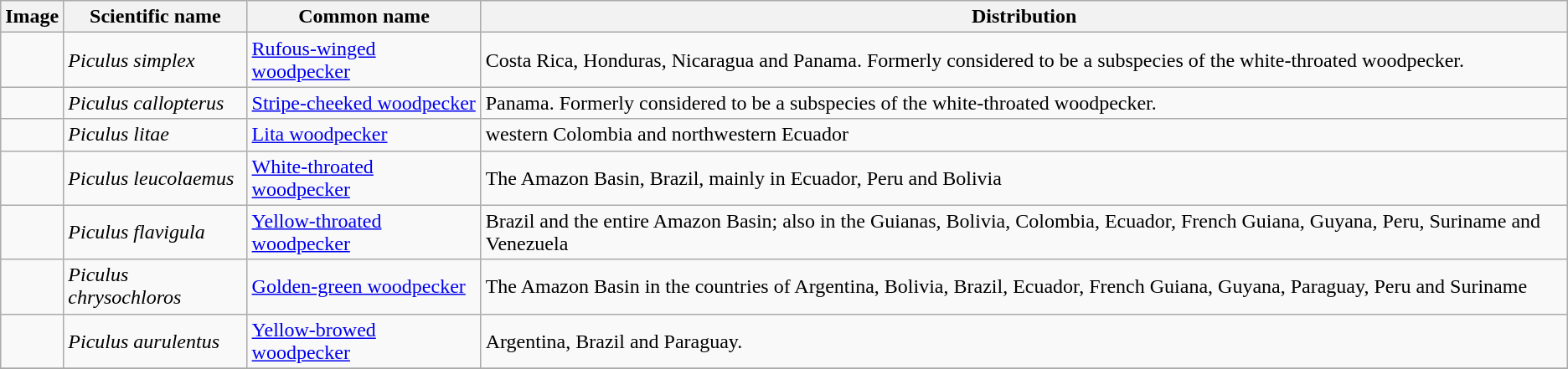<table class="wikitable">
<tr>
<th>Image</th>
<th>Scientific name</th>
<th>Common name</th>
<th>Distribution</th>
</tr>
<tr>
<td></td>
<td><em>Piculus simplex</em></td>
<td><a href='#'>Rufous-winged woodpecker</a></td>
<td>Costa Rica, Honduras, Nicaragua and Panama. Formerly considered to be a subspecies of the white-throated woodpecker.</td>
</tr>
<tr>
<td></td>
<td><em>Piculus callopterus</em></td>
<td><a href='#'>Stripe-cheeked woodpecker</a></td>
<td>Panama. Formerly considered to be a subspecies of the white-throated woodpecker.</td>
</tr>
<tr>
<td></td>
<td><em>Piculus litae</em></td>
<td><a href='#'>Lita woodpecker</a></td>
<td>western Colombia and northwestern Ecuador</td>
</tr>
<tr>
<td></td>
<td><em>Piculus leucolaemus</em></td>
<td><a href='#'>White-throated woodpecker</a></td>
<td>The Amazon Basin, Brazil, mainly in Ecuador, Peru and Bolivia</td>
</tr>
<tr>
<td></td>
<td><em>Piculus flavigula</em></td>
<td><a href='#'>Yellow-throated woodpecker</a></td>
<td>Brazil and the entire Amazon Basin; also in the Guianas, Bolivia, Colombia, Ecuador, French Guiana, Guyana, Peru, Suriname and Venezuela</td>
</tr>
<tr>
<td></td>
<td><em>Piculus chrysochloros</em></td>
<td><a href='#'>Golden-green woodpecker</a></td>
<td>The Amazon Basin in the countries of Argentina, Bolivia, Brazil, Ecuador, French Guiana, Guyana, Paraguay, Peru and Suriname</td>
</tr>
<tr>
<td></td>
<td><em>Piculus aurulentus</em></td>
<td><a href='#'>Yellow-browed woodpecker</a></td>
<td>Argentina, Brazil and Paraguay.</td>
</tr>
<tr>
</tr>
</table>
